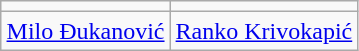<table class="wikitable" style="text-align:left; float:right; margin-right:9px; margin-left:2px;">
<tr>
<td style="text-align:left;"></td>
<td style="text-align:left;"></td>
</tr>
<tr>
<td style="text-align:center;"><a href='#'>Milo Đukanović</a></td>
<td style="text-align:center;"><a href='#'>Ranko Krivokapić</a></td>
</tr>
</table>
